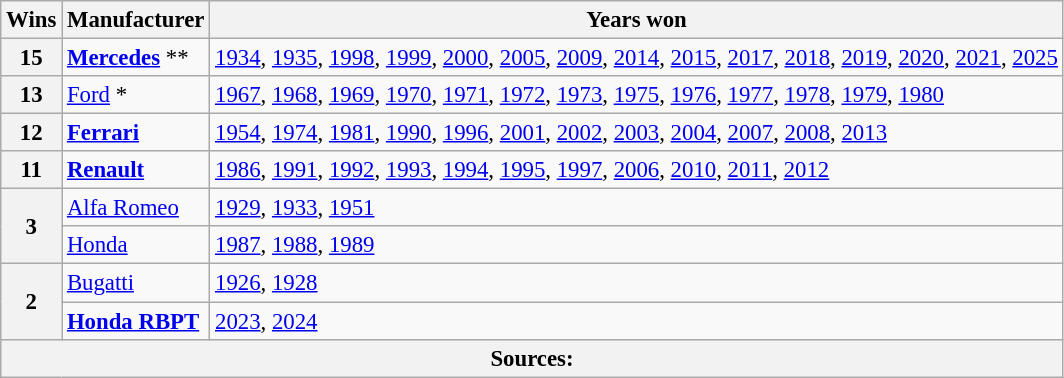<table class="wikitable" style="font-size: 95%;">
<tr>
<th>Wins</th>
<th>Manufacturer</th>
<th>Years won</th>
</tr>
<tr>
<th rowspan="1">15</th>
<td> <strong><a href='#'>Mercedes</a></strong> **</td>
<td><span><a href='#'>1934</a>,</span><span> <a href='#'>1935</a></span>, <a href='#'>1998</a>, <a href='#'>1999</a>, <a href='#'>2000</a>, <a href='#'>2005</a>, <a href='#'>2009</a>, <a href='#'>2014</a>, <a href='#'>2015</a>, <a href='#'>2017</a>, <a href='#'>2018</a>, <a href='#'>2019</a>, <a href='#'>2020</a>, <a href='#'>2021</a>, <a href='#'>2025</a></td>
</tr>
<tr>
<th rowspan="1">13</th>
<td> <a href='#'>Ford</a> *</td>
<td><span><a href='#'>1967</a></span>, <a href='#'>1968</a>, <a href='#'>1969</a>, <a href='#'>1970</a>, <a href='#'>1971</a>, <a href='#'>1972</a>, <a href='#'>1973</a>, <a href='#'>1975</a>, <a href='#'>1976</a>, <a href='#'>1977</a>, <a href='#'>1978</a>, <a href='#'>1979</a>, <span><a href='#'>1980</a></span></td>
</tr>
<tr>
<th rowspan="1">12</th>
<td> <strong><a href='#'>Ferrari</a></strong></td>
<td><a href='#'>1954</a>, <a href='#'>1974</a>, <a href='#'>1981</a>, <a href='#'>1990</a>, <a href='#'>1996</a>, <a href='#'>2001</a>, <a href='#'>2002</a>, <a href='#'>2003</a>, <a href='#'>2004</a>, <a href='#'>2007</a>, <a href='#'>2008</a>, <a href='#'>2013</a></td>
</tr>
<tr>
<th>11</th>
<td> <a href='#'><strong>Renault</strong></a></td>
<td><a href='#'>1986</a>, <a href='#'>1991</a>, <a href='#'>1992</a>, <a href='#'>1993</a>, <a href='#'>1994</a>, <a href='#'>1995</a>, <a href='#'>1997</a>, <a href='#'>2006</a>, <a href='#'>2010</a>, <a href='#'>2011</a>, <a href='#'>2012</a></td>
</tr>
<tr>
<th rowspan="2">3</th>
<td> <a href='#'>Alfa Romeo</a></td>
<td><span><a href='#'>1929</a>, <a href='#'>1933</a>,</span> <a href='#'>1951</a></td>
</tr>
<tr>
<td> <a href='#'>Honda</a></td>
<td><a href='#'>1987</a>, <a href='#'>1988</a>, <a href='#'>1989</a></td>
</tr>
<tr>
<th rowspan="2">2</th>
<td> <a href='#'>Bugatti</a></td>
<td><span><a href='#'>1926</a>, <a href='#'>1928</a></span></td>
</tr>
<tr>
<td> <strong><a href='#'>Honda RBPT</a></strong></td>
<td><a href='#'>2023</a>, <a href='#'>2024</a></td>
</tr>
<tr>
<th colspan=3>Sources:</th>
</tr>
</table>
